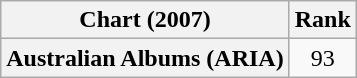<table class="wikitable plainrowheaders">
<tr>
<th scope="col">Chart (2007)</th>
<th scope="col">Rank</th>
</tr>
<tr>
<th scope="row">Australian Albums (ARIA)</th>
<td style="text-align:center;">93</td>
</tr>
</table>
